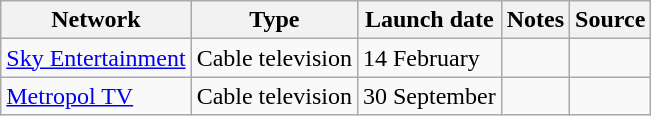<table class="wikitable sortable">
<tr>
<th>Network</th>
<th>Type</th>
<th>Launch date</th>
<th>Notes</th>
<th>Source</th>
</tr>
<tr>
<td><a href='#'>Sky Entertainment</a></td>
<td>Cable television</td>
<td>14 February</td>
<td></td>
<td></td>
</tr>
<tr>
<td><a href='#'>Metropol TV</a></td>
<td>Cable television</td>
<td>30 September</td>
<td></td>
<td></td>
</tr>
</table>
